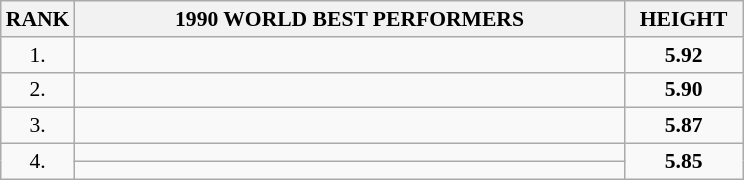<table class="wikitable" style="border-collapse: collapse; font-size: 90%;">
<tr>
<th>RANK</th>
<th align="center" style="width: 25em">1990 WORLD BEST PERFORMERS</th>
<th align="center" style="width: 5em">HEIGHT</th>
</tr>
<tr>
<td align="center">1.</td>
<td></td>
<td align="center"><strong>5.92</strong></td>
</tr>
<tr>
<td align="center">2.</td>
<td></td>
<td align="center"><strong>5.90</strong></td>
</tr>
<tr>
<td align="center">3.</td>
<td></td>
<td align="center"><strong>5.87</strong></td>
</tr>
<tr>
<td rowspan=2 align="center">4.</td>
<td></td>
<td rowspan=2 align="center"><strong>5.85</strong></td>
</tr>
<tr>
<td></td>
</tr>
</table>
